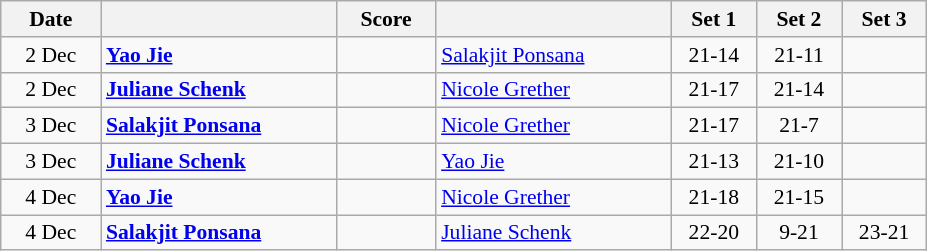<table class="wikitable" style="text-align: center; font-size:90% ">
<tr>
<th width="60">Date</th>
<th align="right" width="150"></th>
<th width="60">Score</th>
<th align="left" width="150"></th>
<th width="50">Set 1</th>
<th width="50">Set 2</th>
<th width="50">Set 3</th>
</tr>
<tr>
<td>2 Dec</td>
<td align=left><strong> <a href='#'>Yao Jie</a></strong></td>
<td align=center></td>
<td align=left> <a href='#'>Salakjit Ponsana</a></td>
<td>21-14</td>
<td>21-11</td>
<td></td>
</tr>
<tr>
<td>2 Dec</td>
<td align=left><strong> <a href='#'>Juliane Schenk</a></strong></td>
<td align=center></td>
<td align=left> <a href='#'>Nicole Grether</a></td>
<td>21-17</td>
<td>21-14</td>
<td></td>
</tr>
<tr>
<td>3 Dec</td>
<td align=left><strong> <a href='#'>Salakjit Ponsana</a></strong></td>
<td align=center></td>
<td align=left> <a href='#'>Nicole Grether</a></td>
<td>21-17</td>
<td>21-7</td>
<td></td>
</tr>
<tr>
<td>3 Dec</td>
<td align=left><strong> <a href='#'>Juliane Schenk</a></strong></td>
<td align=center></td>
<td align=left> <a href='#'>Yao Jie</a></td>
<td>21-13</td>
<td>21-10</td>
<td></td>
</tr>
<tr>
<td>4 Dec</td>
<td align=left><strong> <a href='#'>Yao Jie</a></strong></td>
<td align=center></td>
<td align=left> <a href='#'>Nicole Grether</a></td>
<td>21-18</td>
<td>21-15</td>
<td></td>
</tr>
<tr>
<td>4 Dec</td>
<td align=left><strong> <a href='#'>Salakjit Ponsana</a></strong></td>
<td align=center></td>
<td align=left> <a href='#'>Juliane Schenk</a></td>
<td>22-20</td>
<td>9-21</td>
<td>23-21</td>
</tr>
</table>
